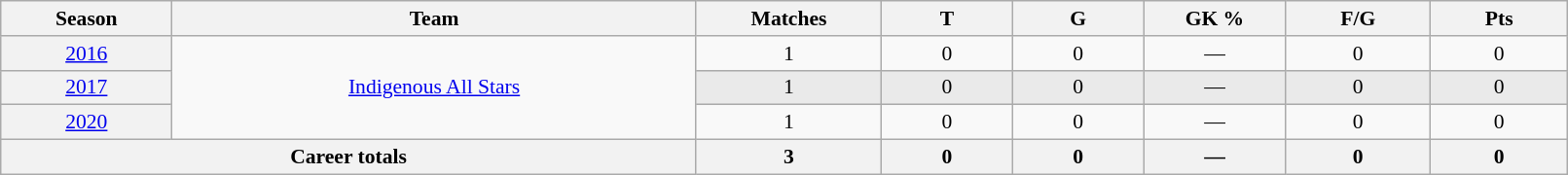<table class="wikitable sortable"  style="font-size:90%; text-align:center; width:85%;">
<tr>
<th width=2%>Season</th>
<th width=8%>Team</th>
<th width=2%>Matches</th>
<th width=2%>T</th>
<th width=2%>G</th>
<th width=2%>GK %</th>
<th width=2%>F/G</th>
<th width=2%>Pts</th>
</tr>
<tr>
<th scope="row" style="text-align:center; font-weight:normal"><a href='#'>2016</a></th>
<td rowspan="3" style="text-align:center;"> <a href='#'>Indigenous All Stars</a></td>
<td>1</td>
<td>0</td>
<td>0</td>
<td>—</td>
<td>0</td>
<td>0</td>
</tr>
<tr style="background:#eaeaea;">
<th scope="row" style="text-align:center; font-weight:normal"><a href='#'>2017</a></th>
<td>1</td>
<td>0</td>
<td>0</td>
<td>—</td>
<td>0</td>
<td>0</td>
</tr>
<tr>
<th scope="row" style="text-align:center; font-weight:normal"><a href='#'>2020</a></th>
<td>1</td>
<td>0</td>
<td>0</td>
<td>—</td>
<td>0</td>
<td>0</td>
</tr>
<tr class="sortbottom">
<th colspan=2>Career totals</th>
<th>3</th>
<th>0</th>
<th>0</th>
<th>—</th>
<th>0</th>
<th>0</th>
</tr>
</table>
